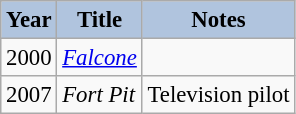<table class="wikitable" style="font-size:95%;">
<tr>
<th style="background:#B0C4DE;">Year</th>
<th style="background:#B0C4DE;">Title</th>
<th style="background:#B0C4DE;">Notes</th>
</tr>
<tr>
<td>2000</td>
<td><em><a href='#'>Falcone</a></em></td>
<td></td>
</tr>
<tr>
<td>2007</td>
<td><em>Fort Pit</em></td>
<td>Television pilot</td>
</tr>
</table>
